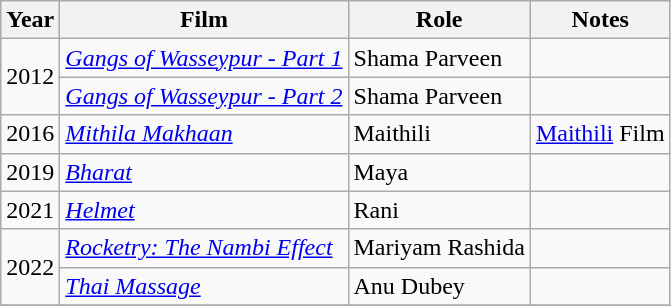<table class="wikitable sortable">
<tr>
<th>Year</th>
<th>Film</th>
<th>Role</th>
<th>Notes</th>
</tr>
<tr>
<td rowspan="2">2012</td>
<td><em><a href='#'>Gangs of Wasseypur - Part 1</a></em></td>
<td>Shama Parveen</td>
<td></td>
</tr>
<tr>
<td><em><a href='#'>Gangs of Wasseypur - Part 2</a></em></td>
<td>Shama Parveen</td>
<td></td>
</tr>
<tr>
<td>2016</td>
<td><em><a href='#'>Mithila Makhaan</a></em></td>
<td>Maithili</td>
<td><a href='#'>Maithili</a> Film</td>
</tr>
<tr>
<td>2019</td>
<td><em><a href='#'>Bharat</a></em></td>
<td>Maya</td>
<td></td>
</tr>
<tr>
<td>2021</td>
<td><em><a href='#'>Helmet</a></em></td>
<td>Rani</td>
<td></td>
</tr>
<tr>
<td rowspan="2">2022</td>
<td><em><a href='#'>Rocketry: The Nambi Effect</a></em></td>
<td>Mariyam Rashida</td>
<td></td>
</tr>
<tr>
<td><em><a href='#'>Thai Massage</a></em></td>
<td>Anu Dubey</td>
<td></td>
</tr>
<tr>
</tr>
</table>
